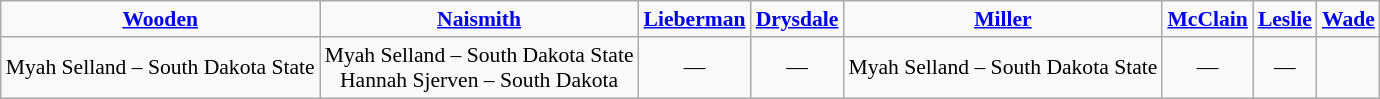<table class="wikitable" style="white-space:nowrap; font-size:90%; text-align: center;">
<tr>
<td><strong><a href='#'>Wooden</a></strong></td>
<td><strong><a href='#'>Naismith</a></strong></td>
<td><strong><a href='#'>Lieberman</a></strong></td>
<td><strong><a href='#'>Drysdale</a></strong></td>
<td><strong><a href='#'>Miller</a></strong></td>
<td><strong><a href='#'>McClain</a></strong></td>
<td><strong><a href='#'>Leslie</a></strong></td>
<td><strong><a href='#'>Wade</a></strong></td>
</tr>
<tr>
<td>Myah Selland – South Dakota State</td>
<td>Myah Selland – South Dakota State<br>Hannah Sjerven – South Dakota</td>
<td>―</td>
<td>―</td>
<td>Myah Selland – South Dakota State</td>
<td>―</td>
<td>―</td>
<td></td>
</tr>
</table>
